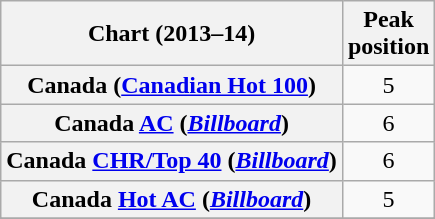<table class="wikitable sortable plainrowheaders" style="text-align:center">
<tr>
<th scope="col">Chart (2013–14)</th>
<th scope="col">Peak<br> position</th>
</tr>
<tr>
<th scope="row">Canada (<a href='#'>Canadian Hot 100</a>)</th>
<td>5</td>
</tr>
<tr>
<th scope="row">Canada <a href='#'>AC</a> (<em><a href='#'>Billboard</a></em>)</th>
<td>6</td>
</tr>
<tr>
<th scope="row">Canada <a href='#'>CHR/Top 40</a> (<em><a href='#'>Billboard</a></em>)</th>
<td>6</td>
</tr>
<tr>
<th scope="row">Canada <a href='#'>Hot AC</a> (<em><a href='#'>Billboard</a></em>)</th>
<td>5</td>
</tr>
<tr>
</tr>
<tr>
</tr>
</table>
